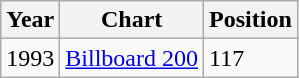<table class="wikitable">
<tr>
<th>Year</th>
<th>Chart</th>
<th>Position</th>
</tr>
<tr>
<td>1993</td>
<td><a href='#'>Billboard 200</a></td>
<td>117</td>
</tr>
</table>
